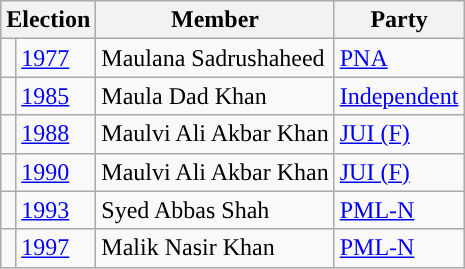<table class="wikitable">
<tr>
<th colspan="2">Election</th>
<th>Member</th>
<th>Party</th>
</tr>
<tr>
<td style="background-color: "></td>
<td><a href='#'>1977</a></td>
<td>Maulana Sadrushaheed</td>
<td><a href='#'>PNA</a></td>
</tr>
<tr>
<td style="background-color: "></td>
<td><a href='#'>1985</a></td>
<td>Maula Dad Khan</td>
<td><a href='#'>Independent</a></td>
</tr>
<tr>
<td style="background-color: "></td>
<td><a href='#'>1988</a></td>
<td>Maulvi Ali Akbar Khan</td>
<td><a href='#'>JUI (F)</a></td>
</tr>
<tr>
<td style="background-color: "></td>
<td><a href='#'>1990</a></td>
<td>Maulvi Ali Akbar Khan</td>
<td><a href='#'>JUI (F)</a></td>
</tr>
<tr>
<td style="background-color: "></td>
<td><a href='#'>1993</a></td>
<td>Syed Abbas Shah</td>
<td><a href='#'>PML-N</a></td>
</tr>
<tr>
<td style="background-color: "></td>
<td><a href='#'>1997</a></td>
<td>Malik Nasir Khan</td>
<td><a href='#'>PML-N</a></td>
</tr>
</table>
